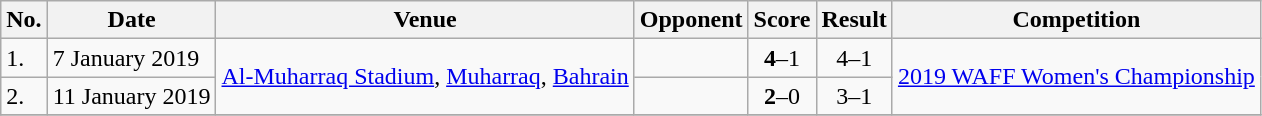<table class="wikitable">
<tr>
<th>No.</th>
<th>Date</th>
<th>Venue</th>
<th>Opponent</th>
<th>Score</th>
<th>Result</th>
<th>Competition</th>
</tr>
<tr>
<td>1.</td>
<td>7 January 2019</td>
<td rowspan=2><a href='#'>Al-Muharraq Stadium</a>, <a href='#'>Muharraq</a>, <a href='#'>Bahrain</a></td>
<td></td>
<td align=center><strong>4</strong>–1</td>
<td align=center>4–1</td>
<td rowspan=2><a href='#'>2019 WAFF Women's Championship</a></td>
</tr>
<tr>
<td>2.</td>
<td>11 January 2019</td>
<td></td>
<td align=center><strong>2</strong>–0</td>
<td align=center>3–1</td>
</tr>
<tr>
</tr>
</table>
